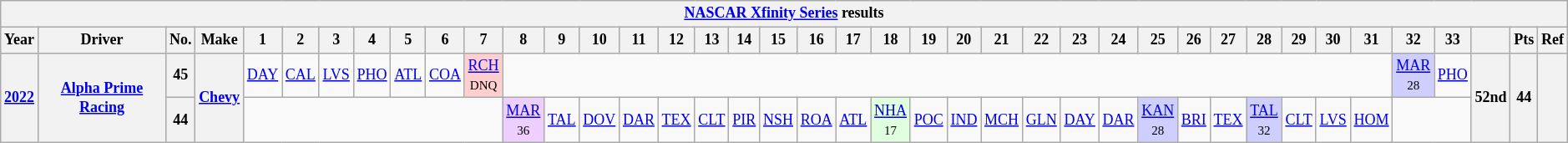<table class="wikitable" style="text-align:center; font-size:75%">
<tr>
<th colspan=40><a href='#'>NASCAR Xfinity Series</a> results</th>
</tr>
<tr>
<th>Year</th>
<th>Driver</th>
<th>No.</th>
<th>Make</th>
<th>1</th>
<th>2</th>
<th>3</th>
<th>4</th>
<th>5</th>
<th>6</th>
<th>7</th>
<th>8</th>
<th>9</th>
<th>10</th>
<th>11</th>
<th>12</th>
<th>13</th>
<th>14</th>
<th>15</th>
<th>16</th>
<th>17</th>
<th>18</th>
<th>19</th>
<th>20</th>
<th>21</th>
<th>22</th>
<th>23</th>
<th>24</th>
<th>25</th>
<th>26</th>
<th>27</th>
<th>28</th>
<th>29</th>
<th>30</th>
<th>31</th>
<th>32</th>
<th>33</th>
<th></th>
<th>Pts</th>
<th>Ref</th>
</tr>
<tr>
<th rowspan=2><a href='#'>2022</a></th>
<th rowspan=2><a href='#'>Alpha Prime Racing</a></th>
<th>45</th>
<th rowspan=2><a href='#'>Chevy</a></th>
<td><a href='#'>DAY</a></td>
<td><a href='#'>CAL</a></td>
<td><a href='#'>LVS</a></td>
<td><a href='#'>PHO</a></td>
<td><a href='#'>ATL</a></td>
<td><a href='#'>COA</a></td>
<td style="background:#FFCFCF;"><a href='#'>RCH</a><br><small>DNQ</small></td>
<td colspan=24></td>
<td style="background:#CFCFFF;"><a href='#'>MAR</a><br><small>28</small></td>
<td style="background:#;"><a href='#'>PHO</a></td>
<th rowspan=2>52nd</th>
<th rowspan=2>44</th>
<th rowspan=2></th>
</tr>
<tr>
<th>44</th>
<td colspan=7></td>
<td style="background:#EFCFFF;"><a href='#'>MAR</a><br><small>36</small></td>
<td><a href='#'>TAL</a></td>
<td><a href='#'>DOV</a></td>
<td><a href='#'>DAR</a></td>
<td><a href='#'>TEX</a></td>
<td><a href='#'>CLT</a></td>
<td><a href='#'>PIR</a></td>
<td><a href='#'>NSH</a></td>
<td><a href='#'>ROA</a></td>
<td><a href='#'>ATL</a></td>
<td style="background:#DFFFDF;"><a href='#'>NHA</a><br><small>17</small></td>
<td><a href='#'>POC</a></td>
<td><a href='#'>IND</a></td>
<td><a href='#'>MCH</a></td>
<td><a href='#'>GLN</a></td>
<td><a href='#'>DAY</a></td>
<td><a href='#'>DAR</a></td>
<td style="background:#CFCFFF;"><a href='#'>KAN</a><br><small>28</small></td>
<td><a href='#'>BRI</a></td>
<td><a href='#'>TEX</a></td>
<td style="background:#CFCFFF;"><a href='#'>TAL</a><br><small>32</small></td>
<td><a href='#'>CLT</a></td>
<td><a href='#'>LVS</a></td>
<td><a href='#'>HOM</a></td>
<td colspan=2></td>
</tr>
</table>
